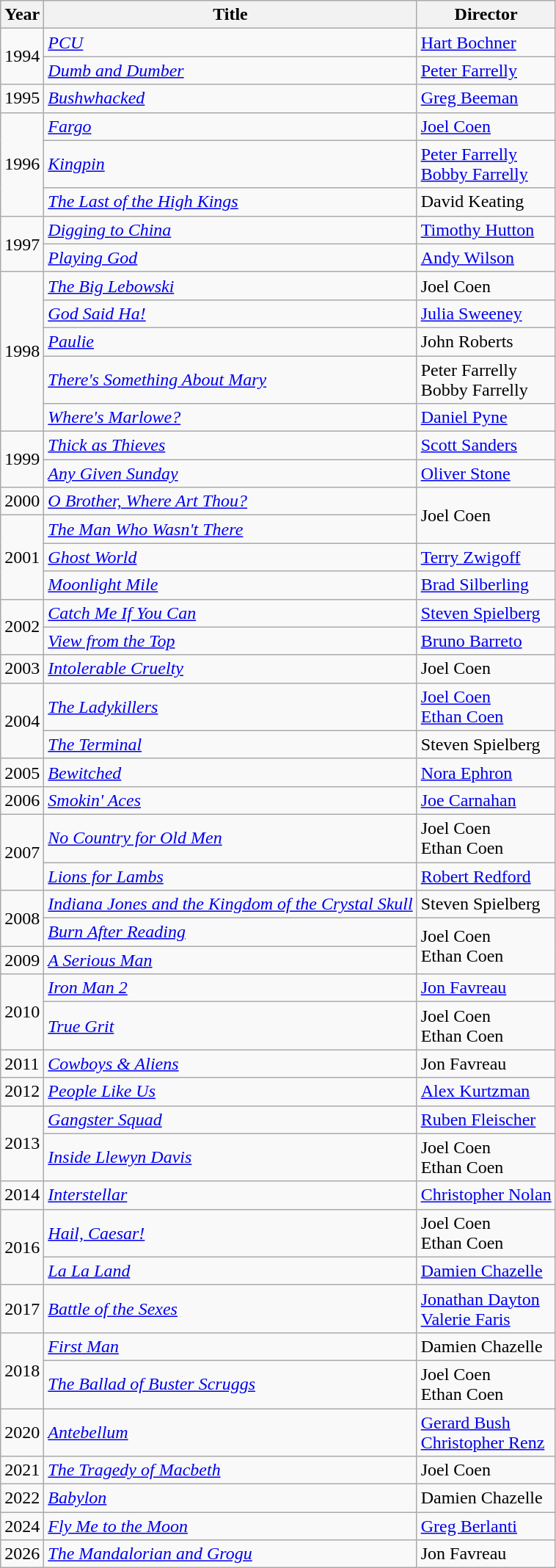<table class="wikitable sortable">
<tr>
<th>Year</th>
<th>Title</th>
<th>Director</th>
</tr>
<tr>
<td rowspan="2">1994</td>
<td><em><a href='#'>PCU</a></em></td>
<td><a href='#'>Hart Bochner</a></td>
</tr>
<tr>
<td><em><a href='#'>Dumb and Dumber</a></em></td>
<td><a href='#'>Peter Farrelly</a></td>
</tr>
<tr>
<td>1995</td>
<td><em><a href='#'>Bushwhacked</a></em></td>
<td><a href='#'>Greg Beeman</a></td>
</tr>
<tr>
<td rowspan="3">1996</td>
<td><em><a href='#'>Fargo</a></em></td>
<td><a href='#'>Joel Coen</a></td>
</tr>
<tr>
<td><em><a href='#'>Kingpin</a></em></td>
<td><a href='#'>Peter Farrelly <br>Bobby Farrelly</a></td>
</tr>
<tr>
<td><em><a href='#'>The Last of the High Kings</a></em></td>
<td>David Keating</td>
</tr>
<tr>
<td rowspan="2">1997</td>
<td><em><a href='#'>Digging to China</a></em></td>
<td><a href='#'>Timothy Hutton</a></td>
</tr>
<tr>
<td><em><a href='#'>Playing God</a></em></td>
<td><a href='#'>Andy Wilson</a></td>
</tr>
<tr>
<td rowspan="5">1998</td>
<td><em><a href='#'>The Big Lebowski</a></em></td>
<td>Joel Coen</td>
</tr>
<tr>
<td><em><a href='#'>God Said Ha!</a></em></td>
<td><a href='#'>Julia Sweeney</a></td>
</tr>
<tr>
<td><em><a href='#'>Paulie</a></em></td>
<td>John Roberts</td>
</tr>
<tr>
<td><em><a href='#'>There's Something About Mary</a></em></td>
<td>Peter Farrelly <br>Bobby Farrelly</td>
</tr>
<tr>
<td><em><a href='#'>Where's Marlowe?</a></em></td>
<td><a href='#'>Daniel Pyne</a></td>
</tr>
<tr>
<td rowspan="2">1999</td>
<td><em><a href='#'>Thick as Thieves</a></em></td>
<td><a href='#'>Scott Sanders</a></td>
</tr>
<tr>
<td><em><a href='#'>Any Given Sunday</a></em></td>
<td><a href='#'>Oliver Stone</a></td>
</tr>
<tr>
<td>2000</td>
<td><em><a href='#'>O Brother, Where Art Thou?</a></em></td>
<td rowspan="2">Joel Coen</td>
</tr>
<tr>
<td rowspan="3">2001</td>
<td><em><a href='#'>The Man Who Wasn't There</a></em></td>
</tr>
<tr>
<td><em><a href='#'>Ghost World</a></em></td>
<td><a href='#'>Terry Zwigoff</a></td>
</tr>
<tr>
<td><em><a href='#'>Moonlight Mile</a></em></td>
<td><a href='#'>Brad Silberling</a></td>
</tr>
<tr>
<td rowspan="2">2002</td>
<td><em><a href='#'>Catch Me If You Can</a></em></td>
<td><a href='#'>Steven Spielberg</a></td>
</tr>
<tr>
<td><em><a href='#'>View from the Top</a></em></td>
<td><a href='#'>Bruno Barreto</a></td>
</tr>
<tr>
<td>2003</td>
<td><em><a href='#'>Intolerable Cruelty</a></em></td>
<td>Joel Coen</td>
</tr>
<tr>
<td rowspan="2">2004</td>
<td><em><a href='#'>The Ladykillers</a></em></td>
<td><a href='#'>Joel Coen <br>Ethan Coen</a></td>
</tr>
<tr>
<td><em><a href='#'>The Terminal</a></em></td>
<td>Steven Spielberg</td>
</tr>
<tr>
<td>2005</td>
<td><em><a href='#'>Bewitched</a></em></td>
<td><a href='#'>Nora Ephron</a></td>
</tr>
<tr>
<td>2006</td>
<td><em><a href='#'>Smokin' Aces</a></em></td>
<td><a href='#'>Joe Carnahan</a></td>
</tr>
<tr>
<td rowspan="2">2007</td>
<td><em><a href='#'>No Country for Old Men</a></em></td>
<td>Joel Coen <br>Ethan Coen</td>
</tr>
<tr>
<td><em><a href='#'>Lions for Lambs</a></em></td>
<td><a href='#'>Robert Redford</a></td>
</tr>
<tr>
<td rowspan="2">2008</td>
<td><em><a href='#'>Indiana Jones and the Kingdom of the Crystal Skull</a></em></td>
<td>Steven Spielberg</td>
</tr>
<tr>
<td><em><a href='#'>Burn After Reading</a></em></td>
<td rowspan="2">Joel Coen <br>Ethan Coen</td>
</tr>
<tr>
<td>2009</td>
<td><em><a href='#'>A Serious Man</a></em></td>
</tr>
<tr>
<td rowspan="2">2010</td>
<td><em><a href='#'>Iron Man 2</a></em></td>
<td><a href='#'>Jon Favreau</a></td>
</tr>
<tr>
<td><em><a href='#'>True Grit</a></em></td>
<td>Joel Coen <br>Ethan Coen</td>
</tr>
<tr>
<td>2011</td>
<td><em><a href='#'>Cowboys & Aliens</a></em></td>
<td>Jon Favreau</td>
</tr>
<tr>
<td>2012</td>
<td><em><a href='#'>People Like Us</a></em></td>
<td><a href='#'>Alex Kurtzman</a></td>
</tr>
<tr>
<td rowspan="2">2013</td>
<td><em><a href='#'>Gangster Squad</a></em></td>
<td><a href='#'>Ruben Fleischer</a></td>
</tr>
<tr>
<td><em><a href='#'>Inside Llewyn Davis</a></em></td>
<td>Joel Coen <br>Ethan Coen</td>
</tr>
<tr>
<td>2014</td>
<td><em><a href='#'>Interstellar</a></em></td>
<td><a href='#'>Christopher Nolan</a></td>
</tr>
<tr>
<td rowspan="2">2016</td>
<td><em><a href='#'>Hail, Caesar!</a></em></td>
<td>Joel Coen <br>Ethan Coen</td>
</tr>
<tr>
<td><em><a href='#'>La La Land</a></em></td>
<td><a href='#'>Damien Chazelle</a></td>
</tr>
<tr>
<td>2017</td>
<td><em><a href='#'>Battle of the Sexes</a></em></td>
<td><a href='#'>Jonathan Dayton<br>Valerie Faris</a></td>
</tr>
<tr>
<td rowspan="2">2018</td>
<td><em><a href='#'>First Man</a></em></td>
<td>Damien Chazelle</td>
</tr>
<tr>
<td><em><a href='#'>The Ballad of Buster Scruggs</a></em></td>
<td>Joel Coen <br>Ethan Coen</td>
</tr>
<tr>
<td>2020</td>
<td><em><a href='#'>Antebellum</a></em></td>
<td><a href='#'>Gerard Bush</a><br><a href='#'>Christopher Renz</a></td>
</tr>
<tr>
<td>2021</td>
<td><em><a href='#'>The Tragedy of Macbeth</a></em></td>
<td>Joel Coen</td>
</tr>
<tr>
<td>2022</td>
<td><em><a href='#'>Babylon</a></em></td>
<td>Damien Chazelle</td>
</tr>
<tr>
<td>2024</td>
<td><em><a href='#'>Fly Me to the Moon</a></em></td>
<td><a href='#'>Greg Berlanti</a></td>
</tr>
<tr>
<td>2026</td>
<td><em><a href='#'>The Mandalorian and Grogu</a></em></td>
<td>Jon Favreau</td>
</tr>
</table>
